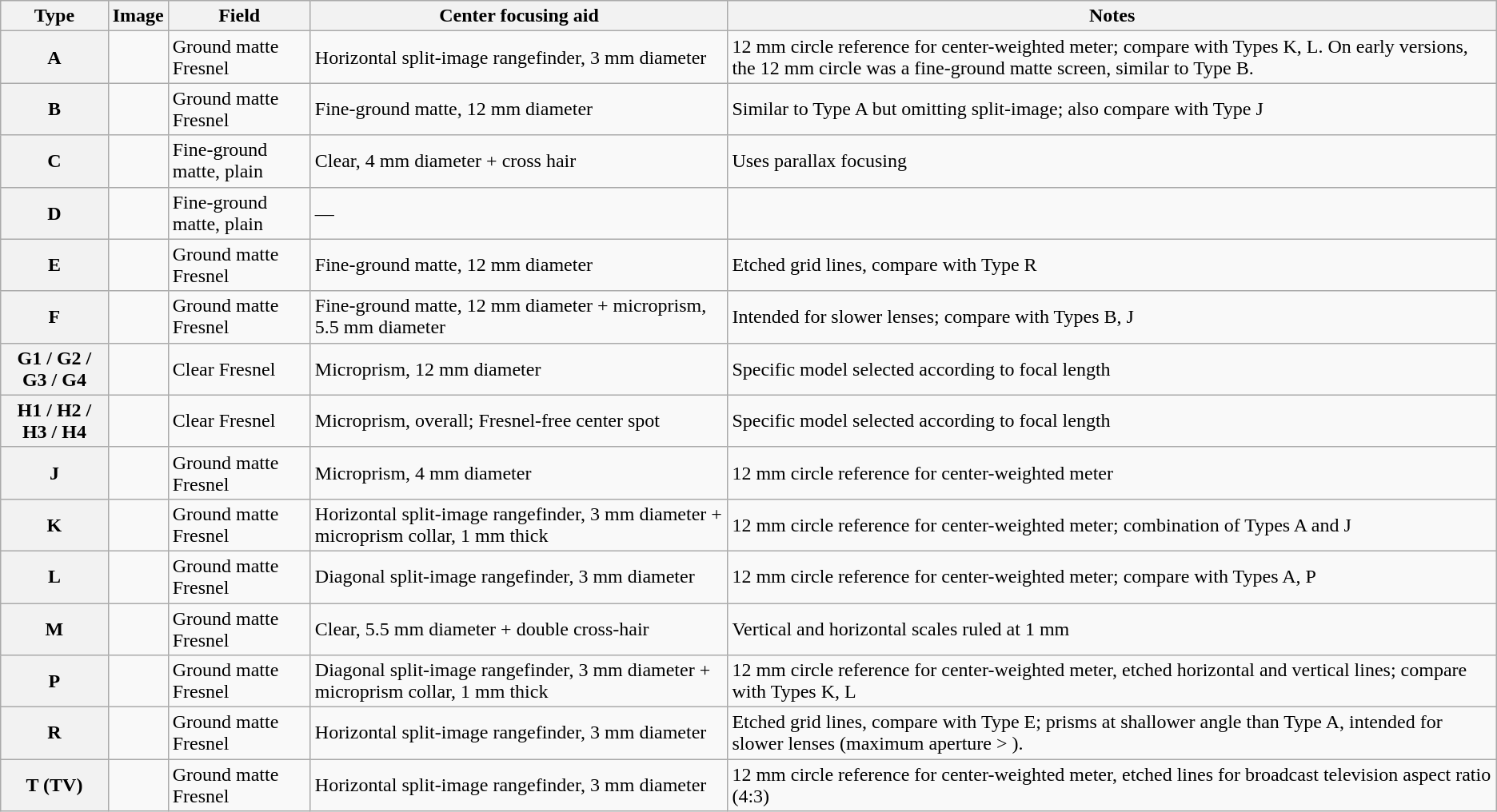<table class="wikitable" style="font-size:100%;text-align:left;">
<tr>
<th>Type</th>
<th>Image</th>
<th>Field</th>
<th>Center focusing aid</th>
<th>Notes</th>
</tr>
<tr>
<th>A</th>
<td></td>
<td>Ground matte Fresnel</td>
<td>Horizontal split-image rangefinder, 3 mm diameter</td>
<td>12 mm circle reference for center-weighted meter; compare with Types K, L. On early versions, the 12 mm circle was a fine-ground matte screen, similar to Type B.</td>
</tr>
<tr>
<th>B</th>
<td></td>
<td>Ground matte Fresnel</td>
<td>Fine-ground matte, 12 mm diameter</td>
<td>Similar to Type A but omitting split-image; also compare with Type J</td>
</tr>
<tr>
<th>C</th>
<td></td>
<td>Fine-ground matte, plain</td>
<td>Clear, 4 mm diameter + cross hair</td>
<td>Uses parallax focusing</td>
</tr>
<tr>
<th>D</th>
<td></td>
<td>Fine-ground matte, plain</td>
<td>—</td>
<td></td>
</tr>
<tr>
<th>E</th>
<td></td>
<td>Ground matte Fresnel</td>
<td>Fine-ground matte, 12 mm diameter</td>
<td>Etched grid lines, compare with Type R</td>
</tr>
<tr>
<th>F</th>
<td></td>
<td>Ground matte Fresnel</td>
<td>Fine-ground matte, 12 mm diameter + microprism, 5.5 mm diameter</td>
<td>Intended for slower lenses; compare with Types B, J</td>
</tr>
<tr>
<th>G1 / G2 / G3 / G4</th>
<td></td>
<td>Clear Fresnel</td>
<td>Microprism, 12 mm diameter</td>
<td>Specific model selected according to focal length</td>
</tr>
<tr>
<th>H1 / H2 / H3 / H4</th>
<td></td>
<td>Clear Fresnel</td>
<td>Microprism, overall; Fresnel-free center spot</td>
<td>Specific model selected according to focal length</td>
</tr>
<tr>
<th>J</th>
<td></td>
<td>Ground matte Fresnel</td>
<td>Microprism, 4 mm diameter</td>
<td>12 mm circle reference for center-weighted meter</td>
</tr>
<tr>
<th>K</th>
<td></td>
<td>Ground matte Fresnel</td>
<td>Horizontal split-image rangefinder, 3 mm diameter + microprism collar, 1 mm thick</td>
<td>12 mm circle reference for center-weighted meter; combination of Types A and J</td>
</tr>
<tr>
<th>L</th>
<td></td>
<td>Ground matte Fresnel</td>
<td>Diagonal split-image rangefinder, 3 mm diameter</td>
<td>12 mm circle reference for center-weighted meter; compare with Types A, P</td>
</tr>
<tr>
<th>M</th>
<td></td>
<td>Ground matte Fresnel</td>
<td>Clear, 5.5 mm diameter + double cross-hair</td>
<td>Vertical and horizontal scales ruled at 1 mm</td>
</tr>
<tr>
<th>P</th>
<td></td>
<td>Ground matte Fresnel</td>
<td>Diagonal split-image rangefinder, 3 mm diameter + microprism collar, 1 mm thick</td>
<td>12 mm circle reference for center-weighted meter, etched horizontal and vertical lines; compare with Types K, L</td>
</tr>
<tr>
<th>R</th>
<td></td>
<td>Ground matte Fresnel</td>
<td>Horizontal split-image rangefinder, 3 mm diameter</td>
<td>Etched grid lines, compare with Type E; prisms at shallower angle than Type A, intended for slower lenses (maximum aperture > ).</td>
</tr>
<tr>
<th>T (TV)</th>
<td></td>
<td>Ground matte Fresnel</td>
<td>Horizontal split-image rangefinder, 3 mm diameter</td>
<td>12 mm circle reference for center-weighted meter, etched lines for broadcast television aspect ratio (4:3)</td>
</tr>
</table>
